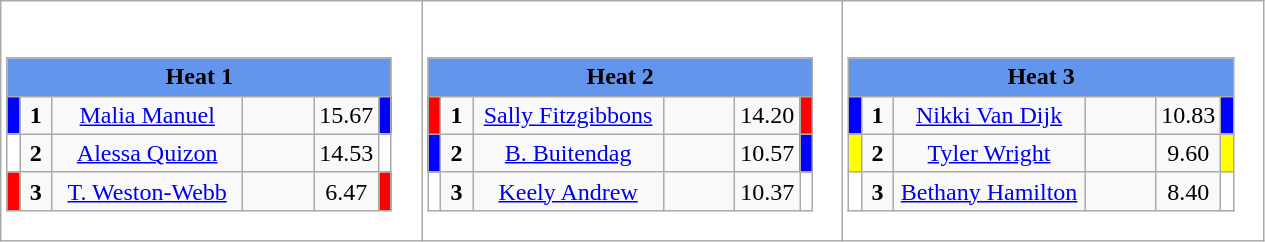<table class="wikitable" style="background:#fff;">
<tr>
<td><div><br><table class="wikitable">
<tr>
<td colspan="6"  style="text-align:center; background:#6495ed;"><strong>Heat 1</strong></td>
</tr>
<tr>
<td style="width:01px; background: #00f;"></td>
<td style="width:14px; text-align:center;"><strong>1</strong></td>
<td style="width:120px; text-align:center;"><a href='#'>Malia Manuel</a></td>
<td style="width:40px; text-align:center;"></td>
<td style="width:20px; text-align:center;">15.67</td>
<td style="width:01px; background: #00f;"></td>
</tr>
<tr>
<td style="width:01px; background: #fff;"></td>
<td style="width:14px; text-align:center;"><strong>2</strong></td>
<td style="width:120px; text-align:center;"><a href='#'>Alessa Quizon</a></td>
<td style="width:40px; text-align:center;"></td>
<td style="width:20px; text-align:center;">14.53</td>
<td style="width:01px; background: #fff;"></td>
</tr>
<tr>
<td style="width:01px; background: #f00;"></td>
<td style="width:14px; text-align:center;"><strong>3</strong></td>
<td style="width:120px; text-align:center;"><a href='#'>T. Weston-Webb</a></td>
<td style="width:40px; text-align:center;"></td>
<td style="width:20px; text-align:center;">6.47</td>
<td style="width:01px; background: #f00;"></td>
</tr>
</table>
</div></td>
<td><div><br><table class="wikitable">
<tr>
<td colspan="6"  style="text-align:center; background:#6495ed;"><strong>Heat 2</strong></td>
</tr>
<tr>
<td style="width:01px; background: #f00;"></td>
<td style="width:14px; text-align:center;"><strong>1</strong></td>
<td style="width:120px; text-align:center;"><a href='#'>Sally Fitzgibbons</a></td>
<td style="width:40px; text-align:center;"></td>
<td style="width:20px; text-align:center;">14.20</td>
<td style="width:01px; background: #f00;"></td>
</tr>
<tr>
<td style="width:01px; background: #00f;"></td>
<td style="width:14px; text-align:center;"><strong>2</strong></td>
<td style="width:120px; text-align:center;"><a href='#'>B. Buitendag</a></td>
<td style="width:40px; text-align:center;"></td>
<td style="width:20px; text-align:center;">10.57</td>
<td style="width:01px; background: #00f;"></td>
</tr>
<tr>
<td style="width:01px; background: #fff;"></td>
<td style="width:14px; text-align:center;"><strong>3</strong></td>
<td style="width:120px; text-align:center;"><a href='#'>Keely Andrew</a></td>
<td style="width:40px; text-align:center;"></td>
<td style="width:20px; text-align:center;">10.37</td>
<td style="width:01px; background: #fff;"></td>
</tr>
</table>
</div></td>
<td><div><br><table class="wikitable">
<tr>
<td colspan="6"  style="text-align:center; background:#6495ed;"><strong>Heat 3</strong></td>
</tr>
<tr>
<td style="width:01px; background: #00f;"></td>
<td style="width:14px; text-align:center;"><strong>1</strong></td>
<td style="width:120px; text-align:center;"><a href='#'>Nikki Van Dijk</a></td>
<td style="width:40px; text-align:center;"></td>
<td style="width:20px; text-align:center;">10.83</td>
<td style="width:01px; background: #00f;"></td>
</tr>
<tr>
<td style="width:01px; background: #ff0;"></td>
<td style="width:14px; text-align:center;"><strong>2</strong></td>
<td style="width:120px; text-align:center;"><a href='#'>Tyler Wright</a></td>
<td style="width:40px; text-align:center;"></td>
<td style="width:20px; text-align:center;">9.60</td>
<td style="width:01px; background: #ff0;"></td>
</tr>
<tr>
<td style="width:01px; background: #fff;"></td>
<td style="width:14px; text-align:center;"><strong>3</strong></td>
<td style="width:120px; text-align:center;"><a href='#'>Bethany Hamilton</a></td>
<td style="width:40px; text-align:center;"></td>
<td style="width:20px; text-align:center;">8.40</td>
<td style="width:01px; background: #fff;"></td>
</tr>
</table>
</div></td>
</tr>
</table>
